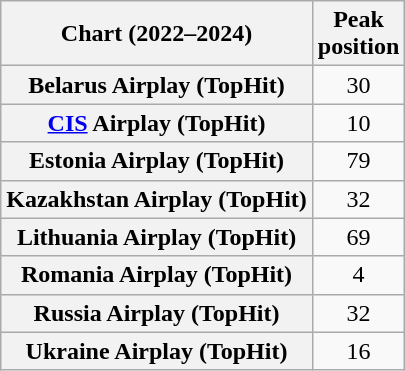<table class="wikitable plainrowheaders sortable" style="text-align:center">
<tr>
<th scope="col">Chart (2022–2024)</th>
<th scope="col">Peak<br>position</th>
</tr>
<tr>
<th scope="row">Belarus Airplay (TopHit)</th>
<td>30</td>
</tr>
<tr>
<th scope="row"><a href='#'>CIS</a> Airplay (TopHit)</th>
<td>10</td>
</tr>
<tr>
<th scope="row">Estonia Airplay (TopHit)</th>
<td>79</td>
</tr>
<tr>
<th scope="row">Kazakhstan Airplay (TopHit)</th>
<td>32</td>
</tr>
<tr>
<th scope="row">Lithuania Airplay (TopHit)</th>
<td>69</td>
</tr>
<tr>
<th scope="row">Romania Airplay (TopHit)</th>
<td>4</td>
</tr>
<tr>
<th scope="row">Russia Airplay (TopHit)</th>
<td>32</td>
</tr>
<tr>
<th scope="row">Ukraine Airplay (TopHit)</th>
<td>16</td>
</tr>
</table>
